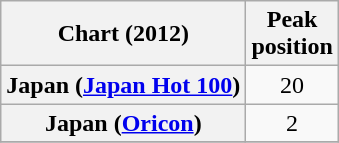<table class="wikitable plainrowheaders" style="text-align:center">
<tr>
<th scope="col">Chart (2012)</th>
<th scope="col">Peak<br>position</th>
</tr>
<tr>
<th scope="row">Japan (<a href='#'>Japan Hot 100</a>)</th>
<td>20</td>
</tr>
<tr>
<th scope="row">Japan (<a href='#'>Oricon</a>)</th>
<td>2</td>
</tr>
<tr>
</tr>
</table>
